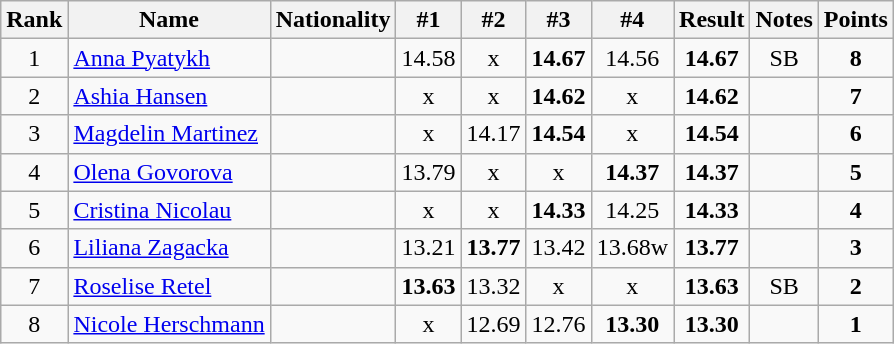<table class="wikitable sortable" style="text-align:center">
<tr>
<th>Rank</th>
<th>Name</th>
<th>Nationality</th>
<th>#1</th>
<th>#2</th>
<th>#3</th>
<th>#4</th>
<th>Result</th>
<th>Notes</th>
<th>Points</th>
</tr>
<tr>
<td>1</td>
<td align=left><a href='#'>Anna Pyatykh</a></td>
<td align=left></td>
<td>14.58</td>
<td>x</td>
<td><strong>14.67</strong></td>
<td>14.56</td>
<td><strong>14.67</strong></td>
<td>SB</td>
<td><strong>8</strong></td>
</tr>
<tr>
<td>2</td>
<td align=left><a href='#'>Ashia Hansen</a></td>
<td align=left></td>
<td>x</td>
<td>x</td>
<td><strong>14.62</strong></td>
<td>x</td>
<td><strong>14.62</strong></td>
<td></td>
<td><strong>7</strong></td>
</tr>
<tr>
<td>3</td>
<td align=left><a href='#'>Magdelin Martinez</a></td>
<td align=left></td>
<td>x</td>
<td>14.17</td>
<td><strong>14.54</strong></td>
<td>x</td>
<td><strong>14.54</strong></td>
<td></td>
<td><strong>6</strong></td>
</tr>
<tr>
<td>4</td>
<td align=left><a href='#'>Olena Govorova</a></td>
<td align=left></td>
<td>13.79</td>
<td>x</td>
<td>x</td>
<td><strong>14.37</strong></td>
<td><strong>14.37</strong></td>
<td></td>
<td><strong>5</strong></td>
</tr>
<tr>
<td>5</td>
<td align=left><a href='#'>Cristina Nicolau</a></td>
<td align=left></td>
<td>x</td>
<td>x</td>
<td><strong>14.33</strong></td>
<td>14.25</td>
<td><strong>14.33</strong></td>
<td></td>
<td><strong>4</strong></td>
</tr>
<tr>
<td>6</td>
<td align=left><a href='#'>Liliana Zagacka</a></td>
<td align=left></td>
<td>13.21</td>
<td><strong>13.77</strong></td>
<td>13.42</td>
<td>13.68w</td>
<td><strong>13.77</strong></td>
<td></td>
<td><strong>3</strong></td>
</tr>
<tr>
<td>7</td>
<td align=left><a href='#'>Roselise Retel</a></td>
<td align=left></td>
<td><strong>13.63</strong></td>
<td>13.32</td>
<td>x</td>
<td>x</td>
<td><strong>13.63</strong></td>
<td>SB</td>
<td><strong>2</strong></td>
</tr>
<tr>
<td>8</td>
<td align=left><a href='#'>Nicole Herschmann</a></td>
<td align=left></td>
<td>x</td>
<td>12.69</td>
<td>12.76</td>
<td><strong>13.30</strong></td>
<td><strong>13.30</strong></td>
<td></td>
<td><strong>1</strong></td>
</tr>
</table>
